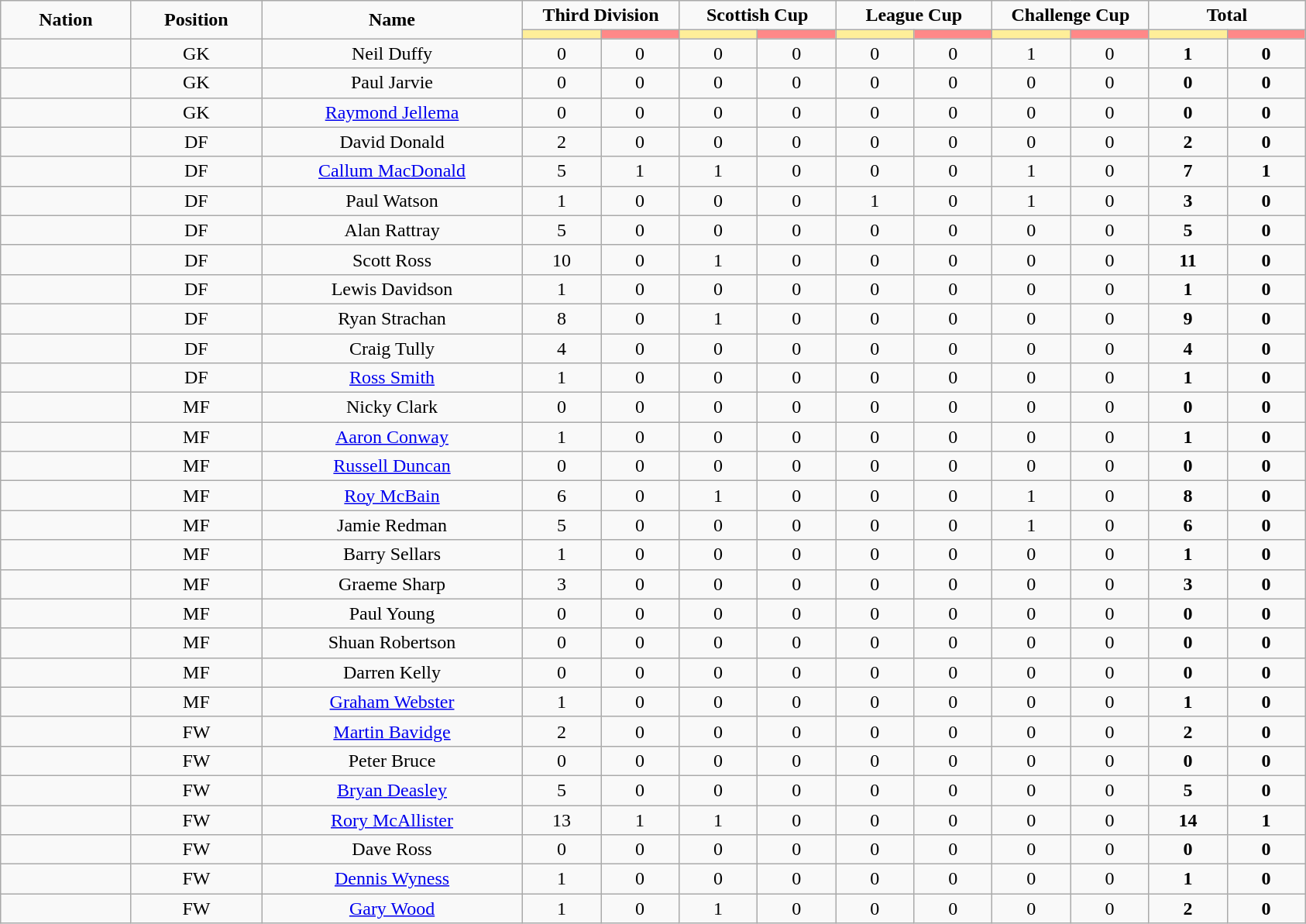<table class="wikitable" style="text-align:center;">
<tr style="text-align:center;">
<td rowspan="2"  style="width:10%; "><strong>Nation</strong></td>
<td rowspan="2"  style="width:10%; "><strong>Position</strong></td>
<td rowspan="2"  style="width:20%; "><strong>Name</strong></td>
<td colspan="2"><strong>Third Division</strong></td>
<td colspan="2"><strong>Scottish Cup</strong></td>
<td colspan="2"><strong>League Cup</strong></td>
<td colspan="2"><strong>Challenge Cup</strong></td>
<td colspan="2"><strong>Total </strong></td>
</tr>
<tr>
<th style="width:60px; background:#fe9;"></th>
<th style="width:60px; background:#ff8888;"></th>
<th style="width:60px; background:#fe9;"></th>
<th style="width:60px; background:#ff8888;"></th>
<th style="width:60px; background:#fe9;"></th>
<th style="width:60px; background:#ff8888;"></th>
<th style="width:60px; background:#fe9;"></th>
<th style="width:60px; background:#ff8888;"></th>
<th style="width:60px; background:#fe9;"></th>
<th style="width:60px; background:#ff8888;"></th>
</tr>
<tr>
<td></td>
<td>GK</td>
<td>Neil Duffy</td>
<td>0</td>
<td>0</td>
<td>0</td>
<td>0</td>
<td>0</td>
<td>0</td>
<td>1</td>
<td>0</td>
<td><strong>1</strong></td>
<td><strong>0</strong></td>
</tr>
<tr>
<td></td>
<td>GK</td>
<td>Paul Jarvie</td>
<td>0</td>
<td>0</td>
<td>0</td>
<td>0</td>
<td>0</td>
<td>0</td>
<td>0</td>
<td>0</td>
<td><strong>0</strong></td>
<td><strong>0</strong></td>
</tr>
<tr>
<td></td>
<td>GK</td>
<td><a href='#'>Raymond Jellema</a></td>
<td>0</td>
<td>0</td>
<td>0</td>
<td>0</td>
<td>0</td>
<td>0</td>
<td>0</td>
<td>0</td>
<td><strong>0</strong></td>
<td><strong>0</strong></td>
</tr>
<tr>
<td></td>
<td>DF</td>
<td>David Donald</td>
<td>2</td>
<td>0</td>
<td>0</td>
<td>0</td>
<td>0</td>
<td>0</td>
<td>0</td>
<td>0</td>
<td><strong>2</strong></td>
<td><strong>0</strong></td>
</tr>
<tr>
<td></td>
<td>DF</td>
<td><a href='#'>Callum MacDonald</a></td>
<td>5</td>
<td>1</td>
<td>1</td>
<td>0</td>
<td>0</td>
<td>0</td>
<td>1</td>
<td>0</td>
<td><strong>7</strong></td>
<td><strong>1</strong></td>
</tr>
<tr>
<td></td>
<td>DF</td>
<td>Paul Watson</td>
<td>1</td>
<td>0</td>
<td>0</td>
<td>0</td>
<td>1</td>
<td>0</td>
<td>1</td>
<td>0</td>
<td><strong>3</strong></td>
<td><strong>0</strong></td>
</tr>
<tr>
<td></td>
<td>DF</td>
<td>Alan Rattray</td>
<td>5</td>
<td>0</td>
<td>0</td>
<td>0</td>
<td>0</td>
<td>0</td>
<td>0</td>
<td>0</td>
<td><strong>5</strong></td>
<td><strong>0</strong></td>
</tr>
<tr>
<td></td>
<td>DF</td>
<td>Scott Ross</td>
<td>10</td>
<td>0</td>
<td>1</td>
<td>0</td>
<td>0</td>
<td>0</td>
<td>0</td>
<td>0</td>
<td><strong>11</strong></td>
<td><strong>0</strong></td>
</tr>
<tr>
<td></td>
<td>DF</td>
<td>Lewis Davidson</td>
<td>1</td>
<td>0</td>
<td>0</td>
<td>0</td>
<td>0</td>
<td>0</td>
<td>0</td>
<td>0</td>
<td><strong>1</strong></td>
<td><strong>0</strong></td>
</tr>
<tr>
<td></td>
<td>DF</td>
<td>Ryan Strachan</td>
<td>8</td>
<td>0</td>
<td>1</td>
<td>0</td>
<td>0</td>
<td>0</td>
<td>0</td>
<td>0</td>
<td><strong>9</strong></td>
<td><strong>0</strong></td>
</tr>
<tr>
<td></td>
<td>DF</td>
<td>Craig Tully</td>
<td>4</td>
<td>0</td>
<td>0</td>
<td>0</td>
<td>0</td>
<td>0</td>
<td>0</td>
<td>0</td>
<td><strong>4</strong></td>
<td><strong>0</strong></td>
</tr>
<tr>
<td></td>
<td>DF</td>
<td><a href='#'>Ross Smith</a></td>
<td>1</td>
<td>0</td>
<td>0</td>
<td>0</td>
<td>0</td>
<td>0</td>
<td>0</td>
<td>0</td>
<td><strong>1</strong></td>
<td><strong>0</strong></td>
</tr>
<tr>
<td></td>
<td>MF</td>
<td>Nicky Clark</td>
<td>0</td>
<td>0</td>
<td>0</td>
<td>0</td>
<td>0</td>
<td>0</td>
<td>0</td>
<td>0</td>
<td><strong>0</strong></td>
<td><strong>0</strong></td>
</tr>
<tr>
<td></td>
<td>MF</td>
<td><a href='#'>Aaron Conway</a></td>
<td>1</td>
<td>0</td>
<td>0</td>
<td>0</td>
<td>0</td>
<td>0</td>
<td>0</td>
<td>0</td>
<td><strong>1</strong></td>
<td><strong>0</strong></td>
</tr>
<tr>
<td></td>
<td>MF</td>
<td><a href='#'>Russell Duncan</a></td>
<td>0</td>
<td>0</td>
<td>0</td>
<td>0</td>
<td>0</td>
<td>0</td>
<td>0</td>
<td>0</td>
<td><strong>0</strong></td>
<td><strong>0</strong></td>
</tr>
<tr>
<td></td>
<td>MF</td>
<td><a href='#'>Roy McBain</a></td>
<td>6</td>
<td>0</td>
<td>1</td>
<td>0</td>
<td>0</td>
<td>0</td>
<td>1</td>
<td>0</td>
<td><strong>8</strong></td>
<td><strong>0</strong></td>
</tr>
<tr>
<td></td>
<td>MF</td>
<td>Jamie Redman</td>
<td>5</td>
<td>0</td>
<td>0</td>
<td>0</td>
<td>0</td>
<td>0</td>
<td>1</td>
<td>0</td>
<td><strong>6</strong></td>
<td><strong>0</strong></td>
</tr>
<tr>
<td></td>
<td>MF</td>
<td>Barry Sellars</td>
<td>1</td>
<td>0</td>
<td>0</td>
<td>0</td>
<td>0</td>
<td>0</td>
<td>0</td>
<td>0</td>
<td><strong>1</strong></td>
<td><strong>0</strong></td>
</tr>
<tr>
<td></td>
<td>MF</td>
<td>Graeme Sharp</td>
<td>3</td>
<td>0</td>
<td>0</td>
<td>0</td>
<td>0</td>
<td>0</td>
<td>0</td>
<td>0</td>
<td><strong>3</strong></td>
<td><strong>0</strong></td>
</tr>
<tr>
<td></td>
<td>MF</td>
<td>Paul Young</td>
<td>0</td>
<td>0</td>
<td>0</td>
<td>0</td>
<td>0</td>
<td>0</td>
<td>0</td>
<td>0</td>
<td><strong>0</strong></td>
<td><strong>0</strong></td>
</tr>
<tr>
<td></td>
<td>MF</td>
<td>Shuan Robertson</td>
<td>0</td>
<td>0</td>
<td>0</td>
<td>0</td>
<td>0</td>
<td>0</td>
<td>0</td>
<td>0</td>
<td><strong>0</strong></td>
<td><strong>0</strong></td>
</tr>
<tr>
<td></td>
<td>MF</td>
<td>Darren Kelly</td>
<td>0</td>
<td>0</td>
<td>0</td>
<td>0</td>
<td>0</td>
<td>0</td>
<td>0</td>
<td>0</td>
<td><strong>0</strong></td>
<td><strong>0</strong></td>
</tr>
<tr>
<td></td>
<td>MF</td>
<td><a href='#'>Graham Webster</a></td>
<td>1</td>
<td>0</td>
<td>0</td>
<td>0</td>
<td>0</td>
<td>0</td>
<td>0</td>
<td>0</td>
<td><strong>1</strong></td>
<td><strong>0</strong></td>
</tr>
<tr>
<td></td>
<td>FW</td>
<td><a href='#'>Martin Bavidge</a></td>
<td>2</td>
<td>0</td>
<td>0</td>
<td>0</td>
<td>0</td>
<td>0</td>
<td>0</td>
<td>0</td>
<td><strong>2</strong></td>
<td><strong>0</strong></td>
</tr>
<tr>
<td></td>
<td>FW</td>
<td>Peter Bruce</td>
<td>0</td>
<td>0</td>
<td>0</td>
<td>0</td>
<td>0</td>
<td>0</td>
<td>0</td>
<td>0</td>
<td><strong>0</strong></td>
<td><strong>0</strong></td>
</tr>
<tr>
<td></td>
<td>FW</td>
<td><a href='#'>Bryan Deasley</a></td>
<td>5</td>
<td>0</td>
<td>0</td>
<td>0</td>
<td>0</td>
<td>0</td>
<td>0</td>
<td>0</td>
<td><strong>5</strong></td>
<td><strong>0</strong></td>
</tr>
<tr>
<td></td>
<td>FW</td>
<td><a href='#'>Rory McAllister</a></td>
<td>13</td>
<td>1</td>
<td>1</td>
<td>0</td>
<td>0</td>
<td>0</td>
<td>0</td>
<td>0</td>
<td><strong>14</strong></td>
<td><strong>1</strong></td>
</tr>
<tr>
<td></td>
<td>FW</td>
<td>Dave Ross</td>
<td>0</td>
<td>0</td>
<td>0</td>
<td>0</td>
<td>0</td>
<td>0</td>
<td>0</td>
<td>0</td>
<td><strong>0</strong></td>
<td><strong>0</strong></td>
</tr>
<tr>
<td></td>
<td>FW</td>
<td><a href='#'>Dennis Wyness</a></td>
<td>1</td>
<td>0</td>
<td>0</td>
<td>0</td>
<td>0</td>
<td>0</td>
<td>0</td>
<td>0</td>
<td><strong>1</strong></td>
<td><strong>0</strong></td>
</tr>
<tr>
<td></td>
<td>FW</td>
<td><a href='#'>Gary Wood</a></td>
<td>1</td>
<td>0</td>
<td>1</td>
<td>0</td>
<td>0</td>
<td>0</td>
<td>0</td>
<td>0</td>
<td><strong>2</strong></td>
<td><strong>0</strong></td>
</tr>
</table>
